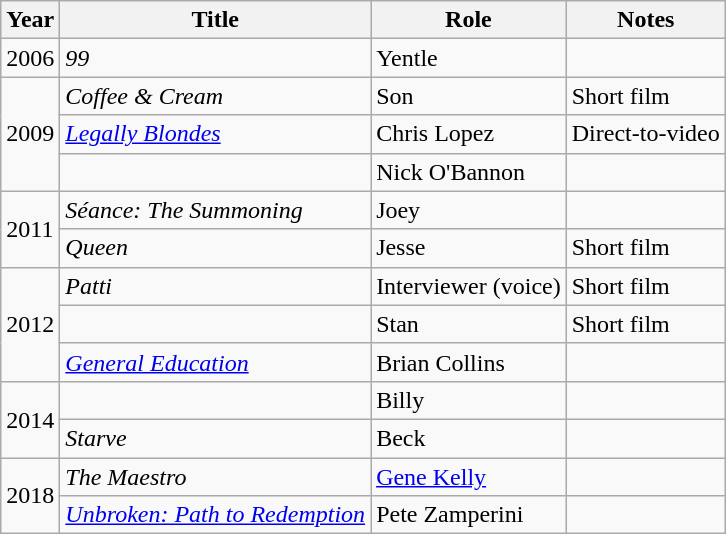<table class="wikitable sortable">
<tr>
<th>Year</th>
<th>Title</th>
<th>Role</th>
<th class="unsortable">Notes</th>
</tr>
<tr>
<td>2006</td>
<td><em>99</em></td>
<td>Yentle</td>
<td></td>
</tr>
<tr>
<td rowspan="3">2009</td>
<td><em>Coffee & Cream</em></td>
<td>Son</td>
<td>Short film</td>
</tr>
<tr>
<td><em><a href='#'>Legally Blondes</a></em></td>
<td>Chris Lopez</td>
<td>Direct-to-video</td>
</tr>
<tr>
<td><em></em></td>
<td>Nick O'Bannon</td>
<td></td>
</tr>
<tr>
<td rowspan="2">2011</td>
<td><em>Séance: The Summoning</em></td>
<td>Joey</td>
<td></td>
</tr>
<tr>
<td><em>Queen</em></td>
<td>Jesse</td>
<td>Short film</td>
</tr>
<tr>
<td rowspan="3">2012</td>
<td><em>Patti</em></td>
<td>Interviewer (voice)</td>
<td>Short film</td>
</tr>
<tr>
<td><em></em></td>
<td>Stan</td>
<td>Short film</td>
</tr>
<tr>
<td><em><a href='#'>General Education</a></em></td>
<td>Brian Collins</td>
<td></td>
</tr>
<tr>
<td rowspan="2">2014</td>
<td><em></em></td>
<td>Billy</td>
<td></td>
</tr>
<tr>
<td><em>Starve</em></td>
<td>Beck</td>
<td></td>
</tr>
<tr>
<td rowspan="2">2018</td>
<td><em>The Maestro</em></td>
<td><a href='#'>Gene Kelly</a></td>
<td></td>
</tr>
<tr>
<td><em><a href='#'>Unbroken: Path to Redemption</a></em></td>
<td>Pete Zamperini</td>
<td></td>
</tr>
</table>
